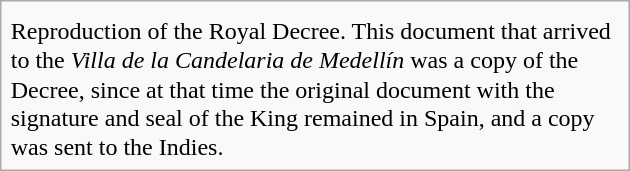<table class="infobox" align="right" style="width:420px;line-height:120%;">
<tr>
<th></th>
<th></th>
<th></th>
</tr>
<tr>
<td colspan="3">Reproduction of the Royal Decree. This document that arrived to the <em>Villa de la Candelaria de Medellín</em> was a copy of the Decree, since at that time the original document with the signature and seal of the King remained in Spain, and a copy was sent to the Indies.</td>
</tr>
</table>
